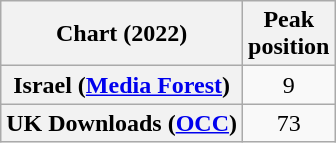<table class="wikitable sortable plainrowheaders" style="text-align:center">
<tr>
<th scope="col">Chart (2022)</th>
<th scope="col">Peak<br>position</th>
</tr>
<tr>
<th scope="row">Israel (<a href='#'>Media Forest</a>)</th>
<td>9</td>
</tr>
<tr>
<th scope="row">UK Downloads (<a href='#'>OCC</a>)</th>
<td>73</td>
</tr>
</table>
